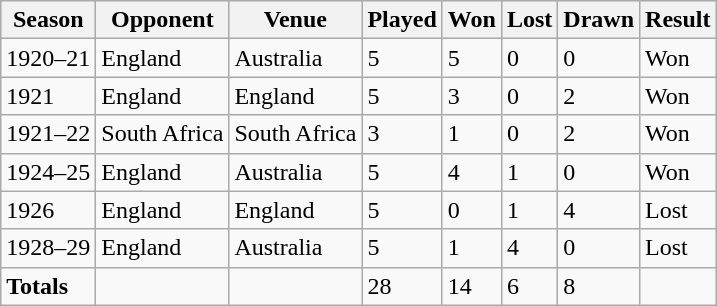<table class="wikitable">
<tr style="background:#efefef;">
<th>Season</th>
<th>Opponent</th>
<th>Venue</th>
<th>Played</th>
<th>Won</th>
<th>Lost</th>
<th>Drawn</th>
<th>Result</th>
</tr>
<tr>
<td>1920–21</td>
<td>England</td>
<td>Australia</td>
<td>5</td>
<td>5</td>
<td>0</td>
<td>0</td>
<td>Won</td>
</tr>
<tr>
<td>1921</td>
<td>England</td>
<td>England</td>
<td>5</td>
<td>3</td>
<td>0</td>
<td>2</td>
<td>Won</td>
</tr>
<tr>
<td>1921–22</td>
<td>South Africa</td>
<td>South Africa</td>
<td>3</td>
<td>1</td>
<td>0</td>
<td>2</td>
<td>Won</td>
</tr>
<tr>
<td>1924–25</td>
<td>England</td>
<td>Australia</td>
<td>5</td>
<td>4</td>
<td>1</td>
<td>0</td>
<td>Won</td>
</tr>
<tr>
<td>1926</td>
<td>England</td>
<td>England</td>
<td>5</td>
<td>0</td>
<td>1</td>
<td>4</td>
<td>Lost</td>
</tr>
<tr>
<td>1928–29</td>
<td>England</td>
<td>Australia</td>
<td>5</td>
<td>1</td>
<td>4</td>
<td>0</td>
<td>Lost</td>
</tr>
<tr>
<td><strong>Totals</strong></td>
<td></td>
<td></td>
<td>28</td>
<td>14</td>
<td>6</td>
<td>8</td>
<td></td>
</tr>
</table>
